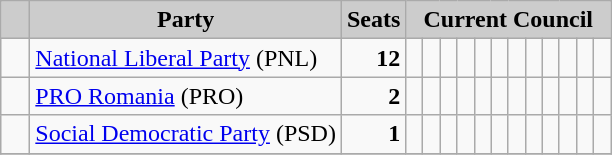<table class="wikitable">
<tr>
<th style="background:#ccc">   </th>
<th style="background:#ccc">Party</th>
<th style="background:#ccc">Seats</th>
<th style="background:#ccc" colspan="12">Current Council</th>
</tr>
<tr>
<td>  </td>
<td><a href='#'>National Liberal Party</a> (PNL)</td>
<td style="text-align: right"><strong>12</strong></td>
<td>  </td>
<td>  </td>
<td>  </td>
<td>  </td>
<td>  </td>
<td>  </td>
<td>  </td>
<td>  </td>
<td>  </td>
<td>  </td>
<td>  </td>
<td>  </td>
</tr>
<tr>
<td>  </td>
<td><a href='#'>PRO Romania</a> (PRO)</td>
<td style="text-align: right"><strong>2</strong></td>
<td>  </td>
<td>  </td>
<td> </td>
<td> </td>
<td> </td>
<td> </td>
<td> </td>
<td> </td>
<td> </td>
<td> </td>
<td> </td>
<td> </td>
</tr>
<tr>
<td>  </td>
<td><a href='#'>Social Democratic Party</a> (PSD)</td>
<td style="text-align: right"><strong>1</strong></td>
<td>  </td>
<td> </td>
<td> </td>
<td> </td>
<td> </td>
<td> </td>
<td> </td>
<td> </td>
<td> </td>
<td> </td>
<td> </td>
<td> </td>
</tr>
<tr>
</tr>
</table>
